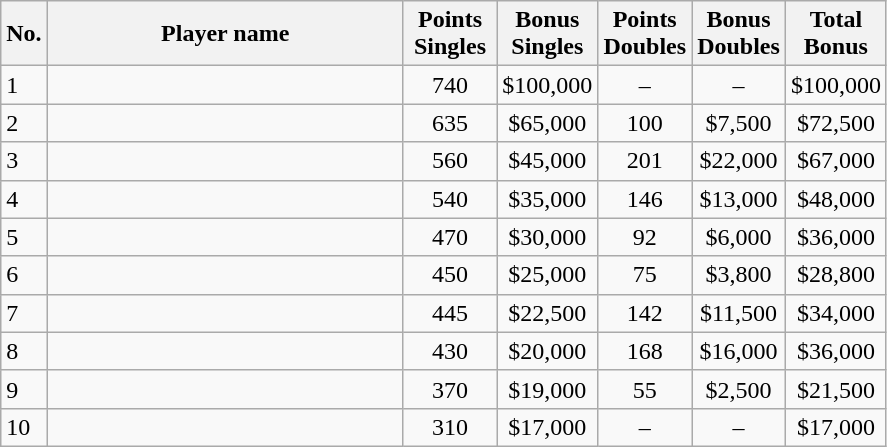<table class="sortable wikitable">
<tr>
<th class=unsortable>No.</th>
<th style="width:230px;">Player name</th>
<th style="width:55px;">Points<br>Singles</th>
<th style="width:55px;">Bonus<br>Singles</th>
<th style="width:55px;">Points<br>Doubles</th>
<th style="width:55px;">Bonus<br>Doubles</th>
<th style="width:55px;">Total<br>Bonus</th>
</tr>
<tr>
<td>1</td>
<td></td>
<td align="center">740</td>
<td align="center">$100,000</td>
<td align="center">–</td>
<td align="center">–</td>
<td align="center">$100,000</td>
</tr>
<tr>
<td>2</td>
<td></td>
<td align="center">635</td>
<td align="center">$65,000</td>
<td align="center">100</td>
<td align="center">$7,500</td>
<td align="center">$72,500</td>
</tr>
<tr>
<td>3</td>
<td></td>
<td align="center">560</td>
<td align="center">$45,000</td>
<td align="center">201</td>
<td align="center">$22,000</td>
<td align="center">$67,000</td>
</tr>
<tr>
<td>4</td>
<td></td>
<td align="center">540</td>
<td align="center">$35,000</td>
<td align="center">146</td>
<td align="center">$13,000</td>
<td align="center">$48,000</td>
</tr>
<tr>
<td>5</td>
<td></td>
<td align="center">470</td>
<td align="center">$30,000</td>
<td align="center">92</td>
<td align="center">$6,000</td>
<td align="center">$36,000</td>
</tr>
<tr>
<td>6</td>
<td></td>
<td align="center">450</td>
<td align="center">$25,000</td>
<td align="center">75</td>
<td align="center">$3,800</td>
<td align="center">$28,800</td>
</tr>
<tr>
<td>7</td>
<td></td>
<td align="center">445</td>
<td align="center">$22,500</td>
<td align="center">142</td>
<td align="center">$11,500</td>
<td align="center">$34,000</td>
</tr>
<tr>
<td>8</td>
<td></td>
<td align="center">430</td>
<td align="center">$20,000</td>
<td align="center">168</td>
<td align="center">$16,000</td>
<td align="center">$36,000</td>
</tr>
<tr>
<td>9</td>
<td></td>
<td align="center">370</td>
<td align="center">$19,000</td>
<td align="center">55</td>
<td align="center">$2,500</td>
<td align="center">$21,500</td>
</tr>
<tr>
<td>10</td>
<td></td>
<td align="center">310</td>
<td align="center">$17,000</td>
<td align="center">–</td>
<td align="center">–</td>
<td align="center">$17,000</td>
</tr>
</table>
